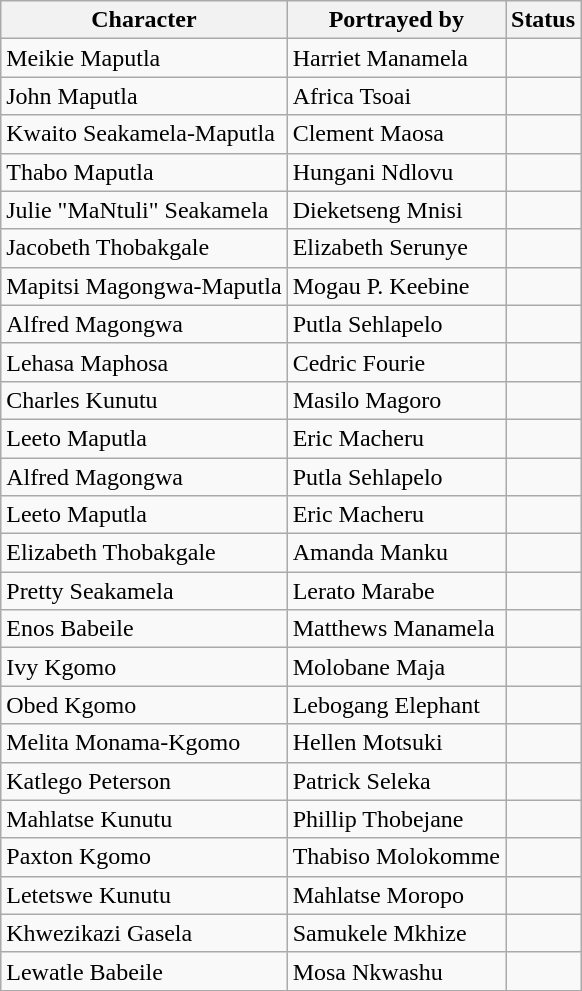<table class="wikitable">
<tr>
<th>Character</th>
<th>Portrayed by</th>
<th>Status</th>
</tr>
<tr>
<td>Meikie Maputla</td>
<td>Harriet Manamela</td>
<td></td>
</tr>
<tr>
<td>John Maputla</td>
<td>Africa Tsoai</td>
<td></td>
</tr>
<tr>
<td>Kwaito Seakamela-Maputla</td>
<td>Clement Maosa</td>
<td></td>
</tr>
<tr>
<td>Thabo Maputla</td>
<td>Hungani Ndlovu</td>
<td></td>
</tr>
<tr>
<td>Julie "MaNtuli" Seakamela</td>
<td>Dieketseng Mnisi</td>
<td></td>
</tr>
<tr>
<td>Jacobeth Thobakgale</td>
<td>Elizabeth Serunye</td>
<td></td>
</tr>
<tr>
<td>Mapitsi Magongwa-Maputla</td>
<td>Mogau P. Keebine</td>
<td></td>
</tr>
<tr>
<td>Alfred Magongwa</td>
<td>Putla Sehlapelo</td>
<td></td>
</tr>
<tr>
<td>Lehasa Maphosa</td>
<td>Cedric Fourie</td>
<td></td>
</tr>
<tr>
<td>Charles Kunutu</td>
<td>Masilo Magoro</td>
<td></td>
</tr>
<tr>
<td>Leeto Maputla</td>
<td>Eric Macheru</td>
<td></td>
</tr>
<tr>
<td>Alfred Magongwa</td>
<td>Putla Sehlapelo</td>
<td></td>
</tr>
<tr>
<td>Leeto Maputla</td>
<td>Eric Macheru</td>
<td></td>
</tr>
<tr>
<td>Elizabeth Thobakgale</td>
<td>Amanda Manku</td>
<td></td>
</tr>
<tr>
<td>Pretty Seakamela</td>
<td>Lerato Marabe</td>
<td></td>
</tr>
<tr>
<td>Enos Babeile</td>
<td>Matthews Manamela</td>
<td></td>
</tr>
<tr>
<td>Ivy Kgomo</td>
<td>Molobane Maja</td>
<td></td>
</tr>
<tr>
<td>Obed Kgomo</td>
<td>Lebogang Elephant</td>
<td></td>
</tr>
<tr>
<td>Melita Monama-Kgomo</td>
<td>Hellen Motsuki</td>
<td></td>
</tr>
<tr>
<td>Katlego Peterson</td>
<td>Patrick Seleka</td>
<td></td>
</tr>
<tr>
<td>Mahlatse Kunutu</td>
<td>Phillip Thobejane</td>
<td></td>
</tr>
<tr>
<td>Paxton Kgomo</td>
<td>Thabiso Molokomme</td>
<td></td>
</tr>
<tr>
<td>Letetswe Kunutu</td>
<td>Mahlatse Moropo</td>
<td></td>
</tr>
<tr>
<td>Khwezikazi Gasela</td>
<td>Samukele Mkhize</td>
<td></td>
</tr>
<tr>
<td>Lewatle Babeile</td>
<td>Mosa Nkwashu</td>
<td></td>
</tr>
</table>
